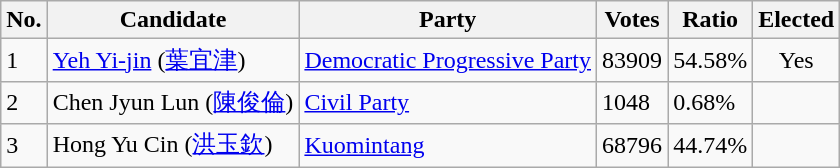<table class=wikitable>
<tr>
<th>No.</th>
<th>Candidate</th>
<th>Party</th>
<th>Votes</th>
<th>Ratio</th>
<th>Elected</th>
</tr>
<tr>
<td>1</td>
<td><a href='#'>Yeh Yi-jin</a>  (<a href='#'>葉宜津</a>)</td>
<td><a href='#'>Democratic Progressive Party</a></td>
<td>83909</td>
<td>54.58%</td>
<td style="text-align:center;">Yes</td>
</tr>
<tr>
<td>2</td>
<td>Chen Jyun Lun  (<a href='#'>陳俊倫</a>)</td>
<td><a href='#'>Civil Party</a></td>
<td>1048</td>
<td>0.68%</td>
<td></td>
</tr>
<tr>
<td>3</td>
<td>Hong Yu Cin  (<a href='#'>洪玉欽</a>)</td>
<td><a href='#'>Kuomintang</a></td>
<td>68796</td>
<td>44.74%</td>
<td></td>
</tr>
</table>
